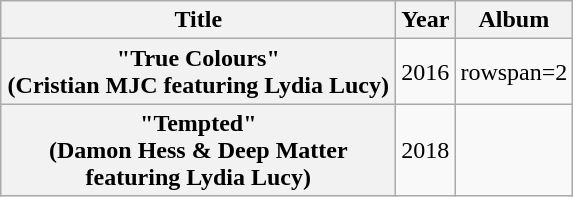<table class="wikitable plainrowheaders" style="text-align:center;">
<tr>
<th scope="col" colspan="1" style="width:16em;">Title</th>
<th scope="col" colspan="1" style="width:1em;">Year</th>
<th scope="col" colspan="1" style="width:4em;">Album</th>
</tr>
<tr>
<th scope="row">"True Colours"<br><span>(Cristian MJC featuring Lydia Lucy)</span></th>
<td>2016</td>
<td>rowspan=2 </td>
</tr>
<tr>
<th>"Tempted" <br> <span>(Damon Hess & Deep Matter featuring Lydia Lucy)</span></th>
<td>2018</td>
</tr>
</table>
